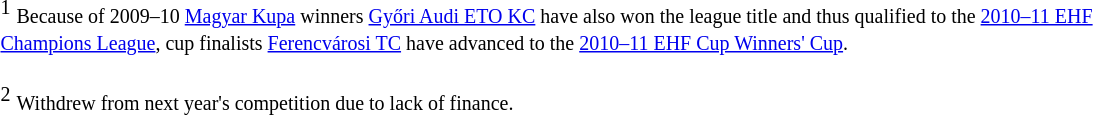<table style="width:60%;">
<tr align=left>
<td><sup>1</sup> <small>Because of 2009–10 <a href='#'>Magyar Kupa</a> winners <a href='#'>Győri Audi ETO KC</a> have also won the league title and thus qualified to the <a href='#'>2010–11 EHF Champions League</a>, cup finalists <a href='#'>Ferencvárosi TC</a> have advanced to the <a href='#'>2010–11 EHF Cup Winners' Cup</a>.</small><br><br><sup>2</sup> <small>Withdrew from next year's competition due to lack of finance.</small></td>
</tr>
</table>
